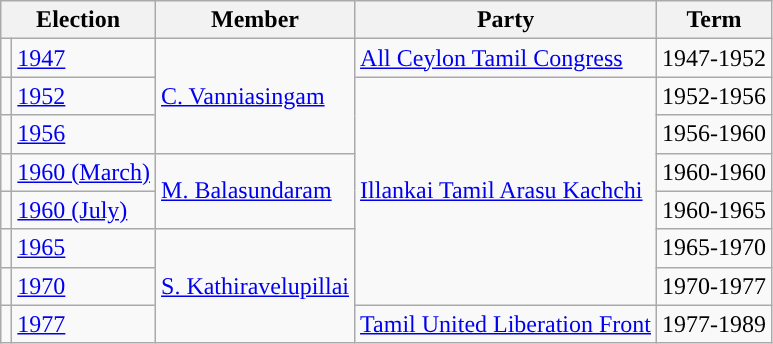<table class="wikitable">
<tr>
<th colspan="2">Election</th>
<th>Member</th>
<th>Party</th>
<th>Term</th>
</tr>
<tr>
<td style="background-color: "></td>
<td><a href='#'>1947</a></td>
<td rowspan ="3"><a href='#'>C. Vanniasingam</a></td>
<td><a href='#'>All Ceylon Tamil Congress</a></td>
<td>1947-1952</td>
</tr>
<tr>
<td style="background-color: "></td>
<td><a href='#'>1952</a></td>
<td rowspan ="6"><a href='#'>Illankai Tamil Arasu Kachchi</a></td>
<td>1952-1956</td>
</tr>
<tr>
<td style="background-color: "></td>
<td><a href='#'>1956</a></td>
<td>1956-1960</td>
</tr>
<tr>
<td style="background-color: "></td>
<td><a href='#'>1960 (March)</a></td>
<td rowspan ="2"><a href='#'>M. Balasundaram</a></td>
<td>1960-1960</td>
</tr>
<tr>
<td style="background-color: "></td>
<td><a href='#'>1960 (July)</a></td>
<td>1960-1965</td>
</tr>
<tr>
<td style="background-color: "></td>
<td><a href='#'>1965</a></td>
<td rowspan ="3"><a href='#'>S. Kathiravelupillai</a></td>
<td>1965-1970</td>
</tr>
<tr>
<td style="background-color: "></td>
<td><a href='#'>1970</a></td>
<td>1970-1977</td>
</tr>
<tr>
<td style="background-color: "></td>
<td><a href='#'>1977</a></td>
<td><a href='#'>Tamil United Liberation Front</a></td>
<td>1977-1989</td>
</tr>
</table>
